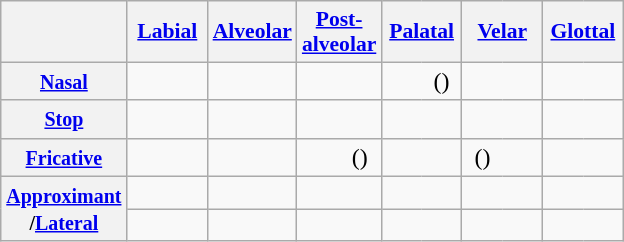<table class="wikitable" style="text-align:center;">
<tr style="font-size: 90%;">
<th></th>
<th colspan=2><a href='#'>Labial</a></th>
<th colspan=2><a href='#'>Alveolar</a></th>
<th colspan=2><a href='#'>Post-<br>alveolar</a></th>
<th colspan=2><a href='#'>Palatal</a></th>
<th colspan=2><a href='#'>Velar</a></th>
<th colspan=2><a href='#'>Glottal</a></th>
</tr>
<tr>
<th><small><a href='#'>Nasal</a></small></th>
<td width=20px style="border-right: 0;"></td>
<td width=20px style="border-left: 0;"></td>
<td width=20px style="border-right: 0;"></td>
<td width=20px style="border-left: 0;"></td>
<td colspan=2></td>
<td width=20px style="border-right: 0;"></td>
<td width=20px style="border-left: 0;">()</td>
<td width=20px style="border-right: 0;"></td>
<td width=20px style="border-left: 0;"></td>
<td colspan=2></td>
</tr>
<tr>
<th><small><a href='#'>Stop</a></small></th>
<td style="border-right: 0;"></td>
<td style="border-left: 0;"></td>
<td style="border-right: 0;"></td>
<td style="border-left: 0;"></td>
<td width=20px style="border-right: 0;"></td>
<td width=20px style="border-left: 0;"></td>
<td style="border-right: 0;"></td>
<td style="border-left: 0;"></td>
<td style="border-right: 0;"></td>
<td style="border-left: 0;"></td>
<td colspan=2></td>
</tr>
<tr>
<th><small><a href='#'>Fricative</a></small></th>
<td width=20px style="border-right: 0;"></td>
<td width=20px style="border-left: 0;"></td>
<td style="border-right: 0;"></td>
<td style="border-left: 0;"></td>
<td style="border-right: 0;"></td>
<td style="border-left: 0;">()</td>
<td colspan=2></td>
<td style="border-right: 0;">()</td>
<td style="border-left: 0;"></td>
<td width=20px style="border-right: 0;"></td>
<td width=20px style="border-left: 0;"></td>
</tr>
<tr>
<th rowspan=2><small><a href='#'>Approximant</a><br>/<a href='#'>Lateral</a></small></th>
<td colspan=2></td>
<td style="border-right: 0;"></td>
<td style="border-left: 0;"></td>
<td colspan=2></td>
<td style="border-right: 0;"></td>
<td style="border-left: 0;"></td>
<td style="border-right: 0;"></td>
<td style="border-left: 0;"></td>
<td colspan=2></td>
</tr>
<tr>
<td colspan=2></td>
<td style="border-right: 0;"></td>
<td style="border-left: 0;"></td>
<td colspan=2></td>
<td colspan=2></td>
<td colspan=2></td>
<td colspan=2></td>
</tr>
</table>
